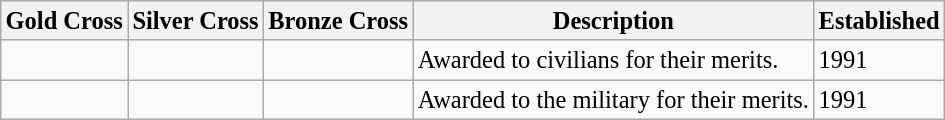<table class="wikitable" style="font-size:85%;">
<tr>
<th><big>Gold Cross</big></th>
<th><big>Silver Cross</big></th>
<th><big>Bronze Cross</big></th>
<th><big>Description</big></th>
<th><big>Established</big></th>
</tr>
<tr>
<td><big></big></td>
<td><big></big></td>
<td><big></big></td>
<td><big>Awarded to civilians for their merits.</big></td>
<td><big>1991</big></td>
</tr>
<tr>
<td><big></big></td>
<td><big></big></td>
<td><big></big></td>
<td><big>Awarded to the military for their merits.</big></td>
<td><big>1991</big></td>
</tr>
</table>
